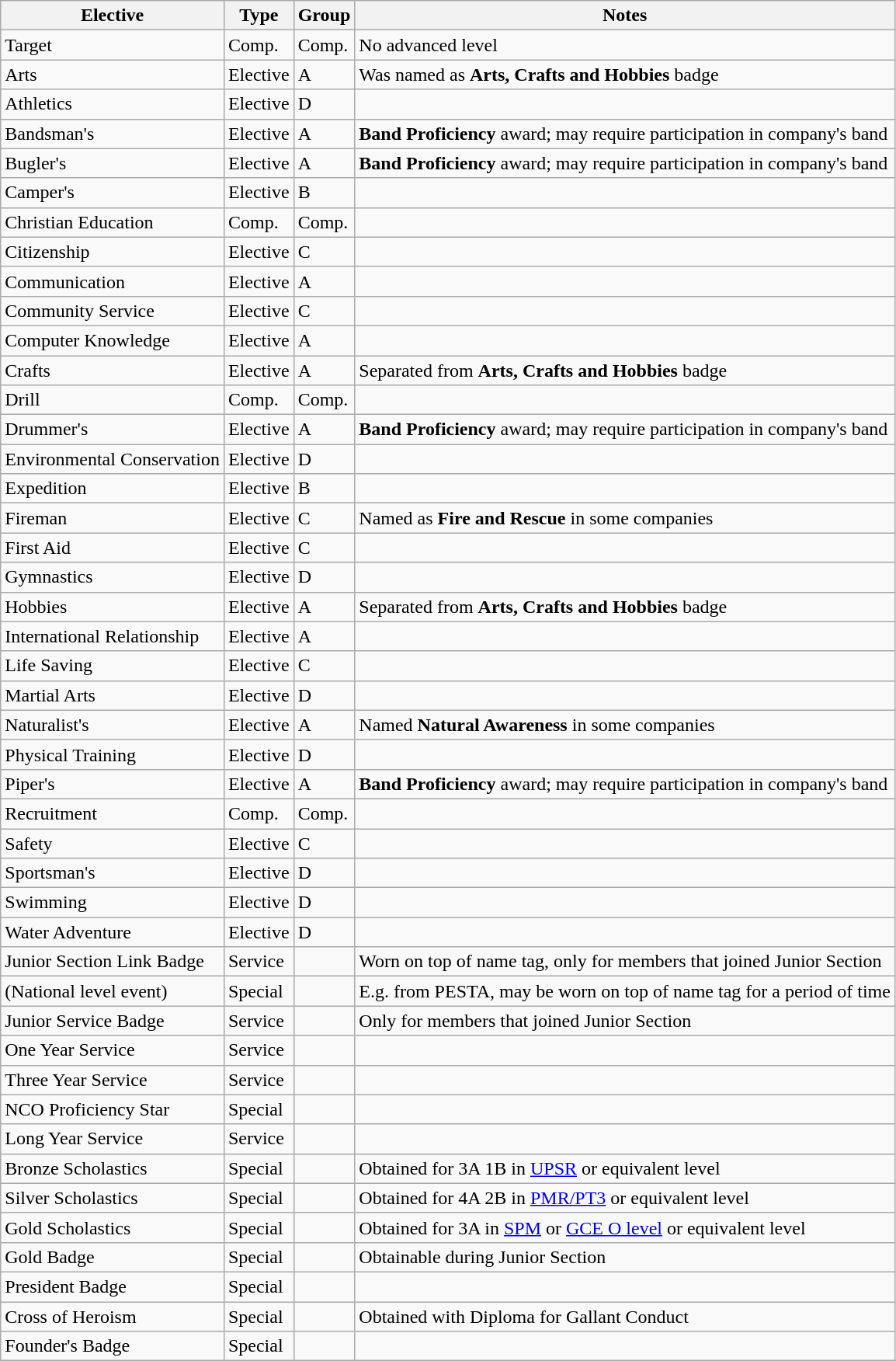<table class="wikitable sortable mw-collapsible mw-collapsed">
<tr>
<th>Elective</th>
<th>Type</th>
<th>Group</th>
<th>Notes</th>
</tr>
<tr>
<td>Target</td>
<td>Comp.</td>
<td>Comp.</td>
<td>No advanced level</td>
</tr>
<tr>
<td>Arts</td>
<td>Elective</td>
<td>A</td>
<td>Was named as <strong>Arts, Crafts and Hobbies</strong> badge</td>
</tr>
<tr>
<td>Athletics</td>
<td>Elective</td>
<td>D</td>
<td></td>
</tr>
<tr>
<td>Bandsman's</td>
<td>Elective</td>
<td>A</td>
<td><strong>Band Proficiency</strong> award; may require participation in company's band</td>
</tr>
<tr>
<td>Bugler's</td>
<td>Elective</td>
<td>A</td>
<td><strong>Band Proficiency</strong> award; may require participation in company's band</td>
</tr>
<tr>
<td>Camper's</td>
<td>Elective</td>
<td>B</td>
<td></td>
</tr>
<tr>
<td>Christian Education</td>
<td>Comp.</td>
<td>Comp.</td>
<td></td>
</tr>
<tr>
<td>Citizenship</td>
<td>Elective</td>
<td>C</td>
<td></td>
</tr>
<tr>
<td>Communication</td>
<td>Elective</td>
<td>A</td>
<td></td>
</tr>
<tr>
<td>Community Service</td>
<td>Elective</td>
<td>C</td>
<td></td>
</tr>
<tr>
<td>Computer Knowledge</td>
<td>Elective</td>
<td>A</td>
<td></td>
</tr>
<tr>
<td>Crafts</td>
<td>Elective</td>
<td>A</td>
<td>Separated from <strong>Arts, Crafts and Hobbies</strong> badge</td>
</tr>
<tr>
<td>Drill</td>
<td>Comp.</td>
<td>Comp.</td>
<td></td>
</tr>
<tr>
<td>Drummer's</td>
<td>Elective</td>
<td>A</td>
<td><strong>Band Proficiency</strong> award; may require participation in company's band</td>
</tr>
<tr>
<td>Environmental Conservation</td>
<td>Elective</td>
<td>D</td>
<td></td>
</tr>
<tr>
<td>Expedition</td>
<td>Elective</td>
<td>B</td>
<td></td>
</tr>
<tr>
<td>Fireman</td>
<td>Elective</td>
<td>C</td>
<td>Named as <strong>Fire and Rescue</strong> in some companies</td>
</tr>
<tr>
<td>First Aid</td>
<td>Elective</td>
<td>C</td>
<td></td>
</tr>
<tr>
<td>Gymnastics</td>
<td>Elective</td>
<td>D</td>
<td></td>
</tr>
<tr>
<td>Hobbies</td>
<td>Elective</td>
<td>A</td>
<td>Separated from <strong>Arts, Crafts and Hobbies</strong> badge</td>
</tr>
<tr>
<td>International Relationship</td>
<td>Elective</td>
<td>A</td>
<td></td>
</tr>
<tr>
<td>Life Saving</td>
<td>Elective</td>
<td>C</td>
<td></td>
</tr>
<tr>
<td>Martial Arts</td>
<td>Elective</td>
<td>D</td>
<td></td>
</tr>
<tr>
<td>Naturalist's</td>
<td>Elective</td>
<td>A</td>
<td>Named <strong>Natural Awareness</strong> in some companies</td>
</tr>
<tr>
<td>Physical Training</td>
<td>Elective</td>
<td>D</td>
<td></td>
</tr>
<tr>
<td>Piper's</td>
<td>Elective</td>
<td>A</td>
<td><strong>Band Proficiency</strong> award; may require participation in company's band</td>
</tr>
<tr>
<td>Recruitment</td>
<td>Comp.</td>
<td>Comp.</td>
<td></td>
</tr>
<tr>
<td>Safety</td>
<td>Elective</td>
<td>C</td>
<td></td>
</tr>
<tr>
<td>Sportsman's</td>
<td>Elective</td>
<td>D</td>
<td></td>
</tr>
<tr>
<td>Swimming</td>
<td>Elective</td>
<td>D</td>
<td></td>
</tr>
<tr>
<td>Water Adventure</td>
<td>Elective</td>
<td>D</td>
<td></td>
</tr>
<tr>
<td>Junior Section Link Badge</td>
<td>Service</td>
<td></td>
<td>Worn on top of name tag, only for members that joined Junior Section</td>
</tr>
<tr>
<td>(National level event)</td>
<td>Special</td>
<td></td>
<td>E.g. from PESTA, may be worn on top of name tag for a period of time</td>
</tr>
<tr>
<td>Junior Service Badge</td>
<td>Service</td>
<td></td>
<td>Only for members that joined Junior Section</td>
</tr>
<tr>
<td>One Year Service</td>
<td>Service</td>
<td></td>
<td></td>
</tr>
<tr>
<td>Three Year Service</td>
<td>Service</td>
<td></td>
<td></td>
</tr>
<tr>
<td>NCO Proficiency Star</td>
<td>Special</td>
<td></td>
<td></td>
</tr>
<tr>
<td>Long Year Service</td>
<td>Service</td>
<td></td>
<td></td>
</tr>
<tr>
<td>Bronze Scholastics</td>
<td>Special</td>
<td></td>
<td>Obtained for 3A 1B in <a href='#'>UPSR</a> or equivalent level</td>
</tr>
<tr>
<td>Silver Scholastics</td>
<td>Special</td>
<td></td>
<td>Obtained for 4A 2B in <a href='#'>PMR/PT3</a> or equivalent level</td>
</tr>
<tr>
<td>Gold Scholastics</td>
<td>Special</td>
<td></td>
<td>Obtained for 3A in <a href='#'>SPM</a> or <a href='#'>GCE O level</a> or equivalent level</td>
</tr>
<tr>
<td>Gold Badge</td>
<td>Special</td>
<td></td>
<td>Obtainable during Junior Section</td>
</tr>
<tr>
<td>President Badge</td>
<td>Special</td>
<td></td>
<td></td>
</tr>
<tr>
<td>Cross of Heroism</td>
<td>Special</td>
<td></td>
<td>Obtained with Diploma for Gallant Conduct</td>
</tr>
<tr>
<td>Founder's Badge</td>
<td>Special</td>
<td></td>
<td></td>
</tr>
</table>
